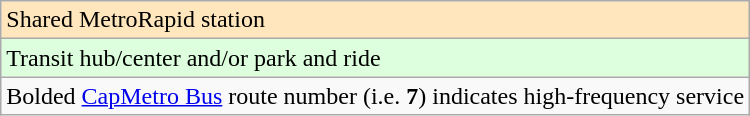<table class="wikitable" style="font-size:100%;">
<tr>
<td style="background-color:#FFE6BD">Shared MetroRapid station</td>
</tr>
<tr>
<td style="background-color:#ddffdd">Transit hub/center and/or park and ride</td>
</tr>
<tr>
<td>Bolded <a href='#'>CapMetro Bus</a> route number (i.e. <strong>7</strong>) indicates high-frequency service</td>
</tr>
</table>
